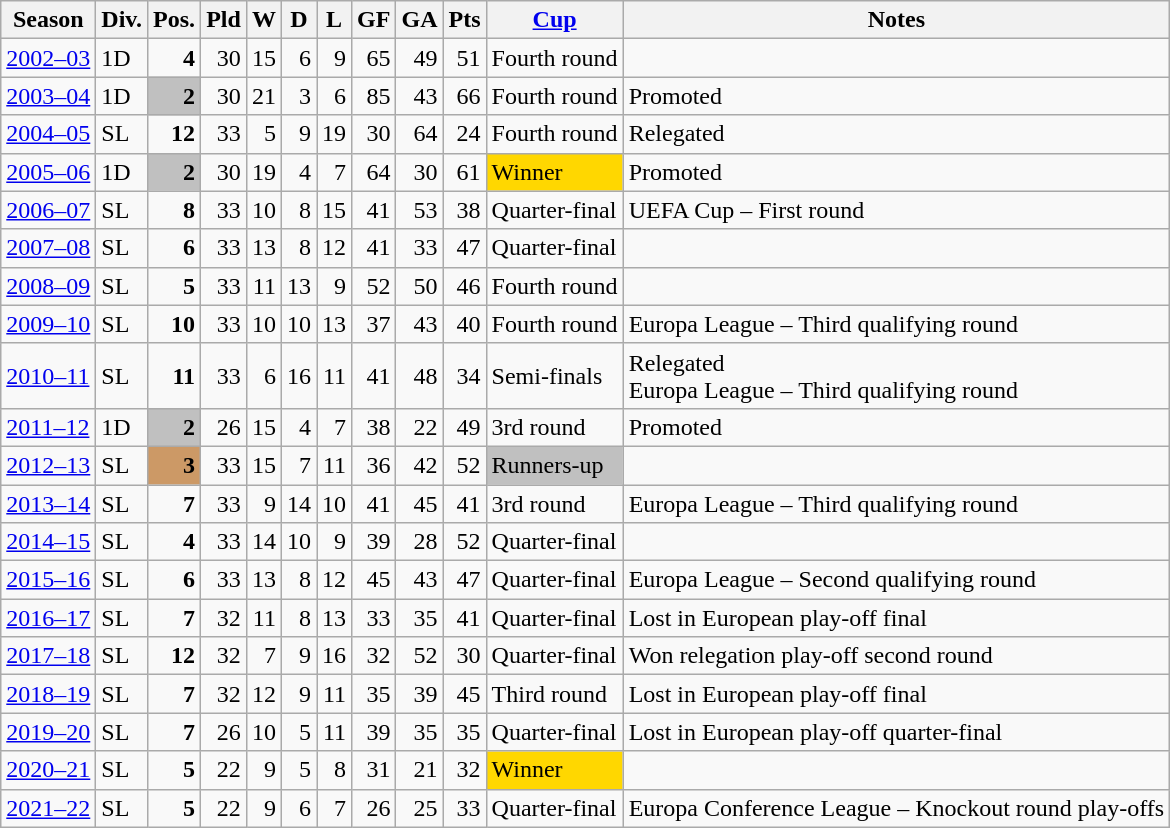<table class="wikitable">
<tr>
<th>Season</th>
<th>Div.</th>
<th>Pos.</th>
<th>Pld</th>
<th>W</th>
<th>D</th>
<th>L</th>
<th>GF</th>
<th>GA</th>
<th>Pts</th>
<th><a href='#'>Cup</a></th>
<th>Notes</th>
</tr>
<tr>
<td><a href='#'>2002–03</a></td>
<td>1D</td>
<td align=right><strong>4</strong></td>
<td align=right>30</td>
<td align=right>15</td>
<td align=right>6</td>
<td align=right>9</td>
<td align=right>65</td>
<td align=right>49</td>
<td align=right>51</td>
<td>Fourth round</td>
<td></td>
</tr>
<tr>
<td><a href='#'>2003–04</a></td>
<td>1D</td>
<td style="text-align:right; background:silver;"><strong>2</strong></td>
<td align=right>30</td>
<td align=right>21</td>
<td align=right>3</td>
<td align=right>6</td>
<td align=right>85</td>
<td align=right>43</td>
<td align=right>66</td>
<td>Fourth round</td>
<td>Promoted</td>
</tr>
<tr>
<td><a href='#'>2004–05</a></td>
<td>SL</td>
<td align=right><strong>12</strong></td>
<td align=right>33</td>
<td align=right>5</td>
<td align=right>9</td>
<td align=right>19</td>
<td align=right>30</td>
<td align=right>64</td>
<td align=right>24</td>
<td>Fourth round</td>
<td>Relegated</td>
</tr>
<tr>
<td><a href='#'>2005–06</a></td>
<td>1D</td>
<td style="text-align:right; background:silver;"><strong>2</strong></td>
<td align=right>30</td>
<td align=right>19</td>
<td align=right>4</td>
<td align=right>7</td>
<td align=right>64</td>
<td align=right>30</td>
<td align=right>61</td>
<td bgcolor=gold>Winner</td>
<td>Promoted</td>
</tr>
<tr>
<td><a href='#'>2006–07</a></td>
<td>SL</td>
<td align=right><strong>8</strong></td>
<td align=right>33</td>
<td align=right>10</td>
<td align=right>8</td>
<td align=right>15</td>
<td align=right>41</td>
<td align=right>53</td>
<td align=right>38</td>
<td>Quarter-final</td>
<td>UEFA Cup – First round</td>
</tr>
<tr>
<td><a href='#'>2007–08</a></td>
<td>SL</td>
<td align=right><strong>6</strong></td>
<td align=right>33</td>
<td align=right>13</td>
<td align=right>8</td>
<td align=right>12</td>
<td align=right>41</td>
<td align=right>33</td>
<td align=right>47</td>
<td>Quarter-final</td>
<td></td>
</tr>
<tr>
<td><a href='#'>2008–09</a></td>
<td>SL</td>
<td align=right><strong>5</strong></td>
<td align=right>33</td>
<td align=right>11</td>
<td align=right>13</td>
<td align=right>9</td>
<td align=right>52</td>
<td align=right>50</td>
<td align=right>46</td>
<td>Fourth round</td>
<td></td>
</tr>
<tr>
<td><a href='#'>2009–10</a></td>
<td>SL</td>
<td align=right><strong>10</strong></td>
<td align=right>33</td>
<td align=right>10</td>
<td align=right>10</td>
<td align=right>13</td>
<td align=right>37</td>
<td align=right>43</td>
<td align=right>40</td>
<td>Fourth round</td>
<td>Europa League – Third qualifying round</td>
</tr>
<tr>
<td><a href='#'>2010–11</a></td>
<td>SL</td>
<td align=right><strong>11</strong></td>
<td align=right>33</td>
<td align=right>6</td>
<td align=right>16</td>
<td align=right>11</td>
<td align=right>41</td>
<td align=right>48</td>
<td align=right>34</td>
<td>Semi-finals</td>
<td>Relegated<br>Europa League – Third qualifying round</td>
</tr>
<tr>
<td><a href='#'>2011–12</a></td>
<td>1D</td>
<td style="text-align:right; background:silver;"><strong>2</strong></td>
<td align=right>26</td>
<td align=right>15</td>
<td align=right>4</td>
<td align=right>7</td>
<td align=right>38</td>
<td align=right>22</td>
<td align=right>49</td>
<td>3rd round</td>
<td>Promoted</td>
</tr>
<tr>
<td><a href='#'>2012–13</a></td>
<td>SL</td>
<td style="text-align:right; background:#c96;"><strong>3</strong></td>
<td align=right>33</td>
<td align=right>15</td>
<td align=right>7</td>
<td align=right>11</td>
<td align=right>36</td>
<td align=right>42</td>
<td align=right>52</td>
<td style="background:silver;">Runners-up</td>
<td></td>
</tr>
<tr>
<td><a href='#'>2013–14</a></td>
<td>SL</td>
<td align=right><strong>7</strong></td>
<td align=right>33</td>
<td align=right>9</td>
<td align=right>14</td>
<td align=right>10</td>
<td align=right>41</td>
<td align=right>45</td>
<td align=right>41</td>
<td>3rd round</td>
<td>Europa League – Third qualifying round</td>
</tr>
<tr>
<td><a href='#'>2014–15</a></td>
<td>SL</td>
<td align=right><strong>4</strong></td>
<td align=right>33</td>
<td align=right>14</td>
<td align=right>10</td>
<td align=right>9</td>
<td align=right>39</td>
<td align=right>28</td>
<td align=right>52</td>
<td>Quarter-final</td>
<td></td>
</tr>
<tr>
<td><a href='#'>2015–16</a></td>
<td>SL</td>
<td align=right><strong>6</strong></td>
<td align=right>33</td>
<td align=right>13</td>
<td align=right>8</td>
<td align=right>12</td>
<td align=right>45</td>
<td align=right>43</td>
<td align=right>47</td>
<td>Quarter-final</td>
<td>Europa League – Second qualifying round</td>
</tr>
<tr>
<td><a href='#'>2016–17</a></td>
<td>SL</td>
<td align=right><strong>7</strong></td>
<td align=right>32</td>
<td align=right>11</td>
<td align=right>8</td>
<td align=right>13</td>
<td align=right>33</td>
<td align=right>35</td>
<td align=right>41</td>
<td>Quarter-final</td>
<td>Lost in European play-off final</td>
</tr>
<tr>
<td><a href='#'>2017–18</a></td>
<td>SL</td>
<td align=right><strong>12</strong></td>
<td align=right>32</td>
<td align=right>7</td>
<td align=right>9</td>
<td align=right>16</td>
<td align=right>32</td>
<td align=right>52</td>
<td align=right>30</td>
<td>Quarter-final</td>
<td>Won relegation play-off second round</td>
</tr>
<tr>
<td><a href='#'>2018–19</a></td>
<td>SL</td>
<td align=right><strong>7</strong></td>
<td align=right>32</td>
<td align=right>12</td>
<td align=right>9</td>
<td align=right>11</td>
<td align=right>35</td>
<td align=right>39</td>
<td align=right>45</td>
<td>Third round</td>
<td>Lost in European play-off final</td>
</tr>
<tr>
<td><a href='#'>2019–20</a></td>
<td>SL</td>
<td align=right><strong>7</strong></td>
<td align=right>26</td>
<td align=right>10</td>
<td align=right>5</td>
<td align=right>11</td>
<td align=right>39</td>
<td align=right>35</td>
<td align=right>35</td>
<td>Quarter-final</td>
<td>Lost in European play-off quarter-final</td>
</tr>
<tr>
<td><a href='#'>2020–21</a></td>
<td>SL</td>
<td align=right><strong>5</strong></td>
<td align=right>22</td>
<td align=right>9</td>
<td align=right>5</td>
<td align=right>8</td>
<td align=right>31</td>
<td align=right>21</td>
<td align=right>32</td>
<td bgcolor=gold>Winner</td>
<td></td>
</tr>
<tr>
<td><a href='#'>2021–22</a></td>
<td>SL</td>
<td align=right><strong>5</strong></td>
<td align=right>22</td>
<td align=right>9</td>
<td align=right>6</td>
<td align=right>7</td>
<td align=right>26</td>
<td align=right>25</td>
<td align=right>33</td>
<td>Quarter-final</td>
<td>Europa Conference League – Knockout round play-offs</td>
</tr>
</table>
